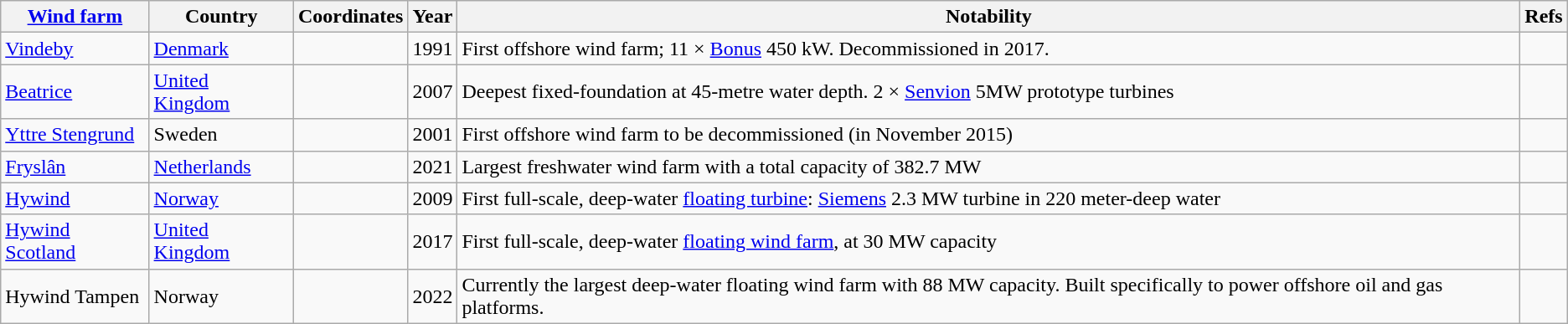<table class="wikitable sortable">
<tr>
<th><a href='#'>Wind farm</a></th>
<th>Country</th>
<th>Coordinates</th>
<th>Year</th>
<th>Notability</th>
<th>Refs</th>
</tr>
<tr>
<td><a href='#'>Vindeby</a></td>
<td><a href='#'>Denmark</a></td>
<td></td>
<td>1991</td>
<td>First offshore wind farm; 11 × <a href='#'>Bonus</a> 450 kW. Decommissioned in 2017.</td>
<td></td>
</tr>
<tr>
<td><a href='#'>Beatrice</a></td>
<td><a href='#'>United Kingdom</a></td>
<td></td>
<td>2007</td>
<td>Deepest fixed-foundation at 45-metre water depth. 2 × <a href='#'>Senvion</a> 5MW prototype turbines</td>
<td></td>
</tr>
<tr>
<td><a href='#'>Yttre Stengrund</a></td>
<td>Sweden</td>
<td></td>
<td>2001</td>
<td>First offshore wind farm to be decommissioned (in November 2015)</td>
<td></td>
</tr>
<tr>
<td><a href='#'>Fryslân</a></td>
<td><a href='#'>Netherlands</a></td>
<td></td>
<td>2021</td>
<td>Largest freshwater wind farm with a total capacity of 382.7 MW</td>
<td></td>
</tr>
<tr>
<td><a href='#'>Hywind</a></td>
<td><a href='#'>Norway</a></td>
<td></td>
<td>2009</td>
<td>First full-scale, deep-water <a href='#'>floating turbine</a>: <a href='#'>Siemens</a> 2.3 MW turbine in 220 meter-deep water</td>
<td></td>
</tr>
<tr>
<td><a href='#'>Hywind Scotland</a></td>
<td><a href='#'>United Kingdom</a></td>
<td></td>
<td>2017</td>
<td>First full-scale, deep-water <a href='#'>floating wind farm</a>, at 30 MW capacity</td>
<td></td>
</tr>
<tr>
<td>Hywind Tampen</td>
<td>Norway</td>
<td></td>
<td>2022</td>
<td>Currently the largest deep-water floating wind farm with 88 MW capacity. Built specifically to power offshore oil and gas platforms.</td>
<td></td>
</tr>
</table>
